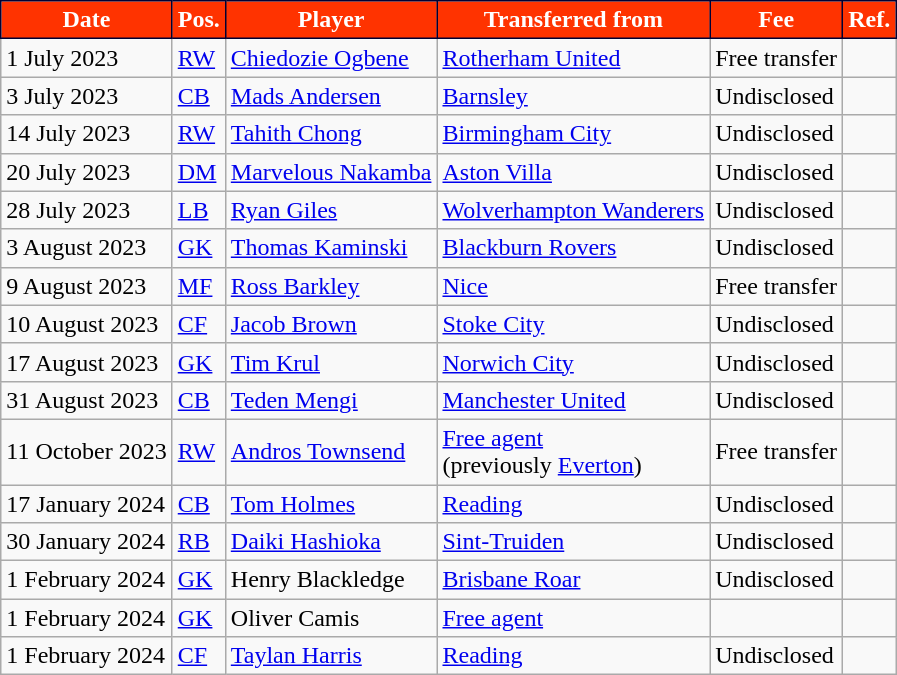<table class="wikitable plainrowheaders sortable">
<tr>
<th style="background:#FF3300; color:#ffffff; border:1px solid #000033;">Date</th>
<th style="background:#FF3300; color:#ffffff; border:1px solid #000033;">Pos.</th>
<th style="background:#FF3300; color:#ffffff; border:1px solid #000033;">Player</th>
<th style="background:#FF3300; color:#ffffff; border:1px solid #000033;">Transferred from</th>
<th style="background:#FF3300; color:#ffffff; border:1px solid #000033;">Fee</th>
<th style="background:#FF3300; color:#ffffff; border:1px solid #000033;">Ref.</th>
</tr>
<tr>
<td>1 July 2023</td>
<td><a href='#'>RW</a></td>
<td> <a href='#'>Chiedozie Ogbene</a></td>
<td> <a href='#'>Rotherham United</a></td>
<td>Free transfer</td>
<td></td>
</tr>
<tr>
<td>3 July 2023</td>
<td><a href='#'>CB</a></td>
<td> <a href='#'>Mads Andersen</a></td>
<td> <a href='#'>Barnsley</a></td>
<td>Undisclosed</td>
<td></td>
</tr>
<tr>
<td>14 July 2023</td>
<td><a href='#'>RW</a></td>
<td> <a href='#'>Tahith Chong</a></td>
<td> <a href='#'>Birmingham City</a></td>
<td>Undisclosed</td>
<td></td>
</tr>
<tr>
<td>20 July 2023</td>
<td><a href='#'>DM</a></td>
<td> <a href='#'>Marvelous Nakamba</a></td>
<td> <a href='#'>Aston Villa</a></td>
<td>Undisclosed</td>
<td></td>
</tr>
<tr>
<td>28 July 2023</td>
<td><a href='#'>LB</a></td>
<td> <a href='#'>Ryan Giles</a></td>
<td> <a href='#'>Wolverhampton Wanderers</a></td>
<td>Undisclosed</td>
<td></td>
</tr>
<tr>
<td>3 August 2023</td>
<td><a href='#'>GK</a></td>
<td> <a href='#'>Thomas Kaminski</a></td>
<td> <a href='#'>Blackburn Rovers</a></td>
<td>Undisclosed</td>
<td></td>
</tr>
<tr>
<td>9 August 2023</td>
<td><a href='#'>MF</a></td>
<td> <a href='#'>Ross Barkley</a></td>
<td> <a href='#'>Nice</a></td>
<td>Free transfer</td>
<td></td>
</tr>
<tr>
<td>10 August 2023</td>
<td><a href='#'>CF</a></td>
<td> <a href='#'>Jacob Brown</a></td>
<td> <a href='#'>Stoke City</a></td>
<td>Undisclosed</td>
<td></td>
</tr>
<tr>
<td>17 August 2023</td>
<td><a href='#'>GK</a></td>
<td> <a href='#'>Tim Krul</a></td>
<td> <a href='#'>Norwich City</a></td>
<td>Undisclosed</td>
<td></td>
</tr>
<tr>
<td>31 August 2023</td>
<td><a href='#'>CB</a></td>
<td> <a href='#'>Teden Mengi</a></td>
<td> <a href='#'>Manchester United</a></td>
<td>Undisclosed</td>
<td></td>
</tr>
<tr>
<td>11 October 2023</td>
<td><a href='#'>RW</a></td>
<td> <a href='#'>Andros Townsend</a></td>
<td><a href='#'>Free agent</a><br>(previously  <a href='#'>Everton</a>)</td>
<td>Free transfer</td>
<td></td>
</tr>
<tr>
<td>17 January 2024</td>
<td><a href='#'>CB</a></td>
<td> <a href='#'>Tom Holmes</a></td>
<td> <a href='#'>Reading</a></td>
<td>Undisclosed</td>
<td></td>
</tr>
<tr>
<td>30 January 2024</td>
<td><a href='#'>RB</a></td>
<td> <a href='#'>Daiki Hashioka</a></td>
<td> <a href='#'>Sint-Truiden</a></td>
<td>Undisclosed</td>
<td></td>
</tr>
<tr>
<td>1 February 2024</td>
<td><a href='#'>GK</a></td>
<td> Henry Blackledge</td>
<td> <a href='#'>Brisbane Roar</a></td>
<td>Undisclosed</td>
<td></td>
</tr>
<tr>
<td>1 February 2024</td>
<td><a href='#'>GK</a></td>
<td> Oliver Camis</td>
<td><a href='#'>Free agent</a></td>
<td></td>
<td></td>
</tr>
<tr>
<td>1 February 2024</td>
<td><a href='#'>CF</a></td>
<td> <a href='#'>Taylan Harris</a></td>
<td> <a href='#'>Reading</a></td>
<td>Undisclosed</td>
<td></td>
</tr>
</table>
